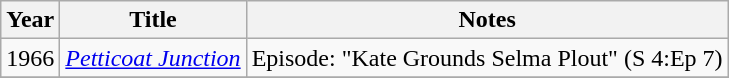<table class="wikitable sortable">
<tr>
<th>Year</th>
<th>Title</th>
<th class="unsortable">Notes</th>
</tr>
<tr>
<td>1966</td>
<td><em><a href='#'>Petticoat Junction</a></em></td>
<td>Episode: "Kate Grounds Selma Plout" (S 4:Ep 7)</td>
</tr>
<tr>
</tr>
</table>
